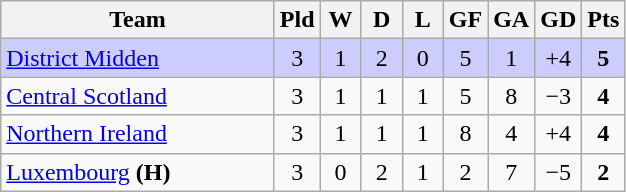<table class="wikitable" style="text-align:center;">
<tr>
<th width=175>Team</th>
<th width=20 abbr="Played">Pld</th>
<th width=20 abbr="Won">W</th>
<th width=20 abbr="Drawn">D</th>
<th width=20 abbr="Lost">L</th>
<th width=20 abbr="Goals for">GF</th>
<th width=20 abbr="Goals against">GA</th>
<th width=20 abbr="Goal difference">GD</th>
<th width=20 abbr="Points">Pts</th>
</tr>
<tr bgcolor=#ccccff>
<td align=left> <a href='#'>District Midden</a></td>
<td>3</td>
<td>1</td>
<td>2</td>
<td>0</td>
<td>5</td>
<td>1</td>
<td>+4</td>
<td><strong>5</strong></td>
</tr>
<tr>
<td align=left> <a href='#'>Central Scotland</a></td>
<td>3</td>
<td>1</td>
<td>1</td>
<td>1</td>
<td>5</td>
<td>8</td>
<td>−3</td>
<td><strong>4</strong></td>
</tr>
<tr>
<td align=left> <a href='#'>Northern Ireland</a></td>
<td>3</td>
<td>1</td>
<td>1</td>
<td>1</td>
<td>8</td>
<td>4</td>
<td>+4</td>
<td><strong>4</strong></td>
</tr>
<tr>
<td align=left> <a href='#'>Luxembourg</a> <strong>(H)</strong></td>
<td>3</td>
<td>0</td>
<td>2</td>
<td>1</td>
<td>2</td>
<td>7</td>
<td>−5</td>
<td><strong>2</strong></td>
</tr>
</table>
